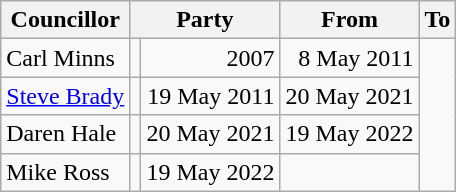<table class=wikitable>
<tr>
<th>Councillor</th>
<th colspan=2>Party</th>
<th>From</th>
<th>To</th>
</tr>
<tr>
<td>Carl Minns</td>
<td></td>
<td align=right>2007</td>
<td align=right>8 May 2011</td>
</tr>
<tr>
<td><a href='#'>Steve Brady</a></td>
<td></td>
<td align=right>19 May 2011</td>
<td align=right>20 May 2021</td>
</tr>
<tr>
<td>Daren Hale</td>
<td></td>
<td align=right>20 May 2021</td>
<td align=right>19 May 2022</td>
</tr>
<tr>
<td>Mike Ross</td>
<td></td>
<td align=right>19 May 2022</td>
<td align=right></td>
</tr>
</table>
